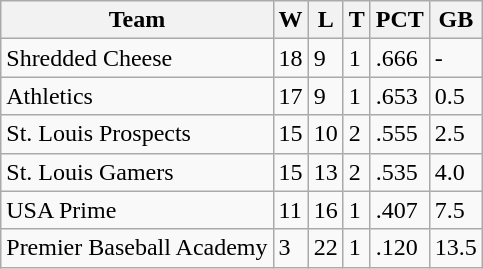<table class="wikitable">
<tr>
<th>Team</th>
<th>W</th>
<th>L</th>
<th>T</th>
<th>PCT</th>
<th>GB</th>
</tr>
<tr>
<td>Shredded Cheese</td>
<td>18</td>
<td>9</td>
<td>1</td>
<td>.666</td>
<td>-</td>
</tr>
<tr>
<td>Athletics</td>
<td>17</td>
<td>9</td>
<td>1</td>
<td>.653</td>
<td>0.5</td>
</tr>
<tr>
<td>St. Louis Prospects</td>
<td>15</td>
<td>10</td>
<td>2</td>
<td>.555</td>
<td>2.5</td>
</tr>
<tr>
<td>St. Louis Gamers</td>
<td>15</td>
<td>13</td>
<td>2</td>
<td>.535</td>
<td>4.0</td>
</tr>
<tr>
<td>USA Prime</td>
<td>11</td>
<td>16</td>
<td>1</td>
<td>.407</td>
<td>7.5</td>
</tr>
<tr>
<td>Premier Baseball Academy</td>
<td>3</td>
<td>22</td>
<td>1</td>
<td>.120</td>
<td>13.5</td>
</tr>
</table>
